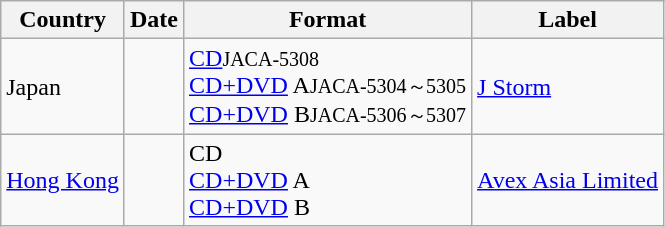<table class="wikitable" border="1">
<tr>
<th>Country</th>
<th>Date</th>
<th>Format</th>
<th>Label</th>
</tr>
<tr>
<td>Japan</td>
<td></td>
<td><a href='#'>CD</a><small>JACA-5308</small><br><a href='#'>CD+DVD</a> A<small>JACA-5304～5305</small><br><a href='#'>CD+DVD</a> B<small>JACA-5306～5307</small></td>
<td><a href='#'>J Storm</a></td>
</tr>
<tr>
<td><a href='#'>Hong Kong</a></td>
<td></td>
<td>CD<br><a href='#'>CD+DVD</a> A<br><a href='#'>CD+DVD</a> B</td>
<td><a href='#'>Avex Asia Limited</a></td>
</tr>
</table>
